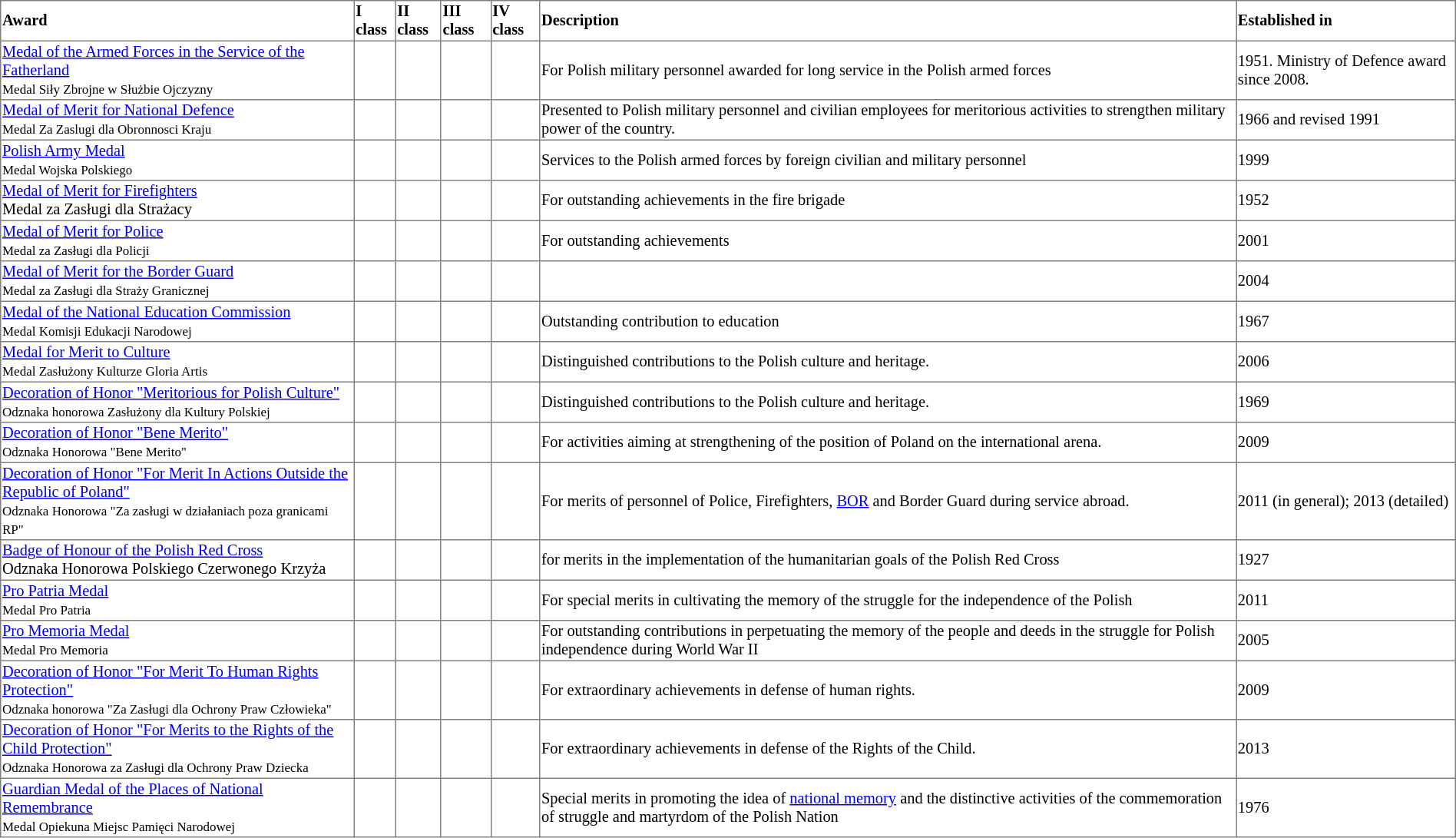<table border="1" cellpadding="1" cellspacing="0" style="font-size: 85%; border: gray solid 1px; border-collapse: collapse; text-align: left;">
<tr>
<th>Award</th>
<th>I class</th>
<th>II class</th>
<th>III class</th>
<th>IV class</th>
<th>Description</th>
<th>Established in</th>
</tr>
<tr>
<td><a href='#'>Medal of the Armed Forces in the Service of the Fatherland</a><br><small>Medal Siły Zbrojne w Służbie Ojczyzny</small></td>
<td></td>
<td></td>
<td></td>
<td></td>
<td>For Polish military personnel awarded for long service in the Polish armed forces</td>
<td>1951. Ministry of Defence award since 2008.</td>
</tr>
<tr>
<td><a href='#'>Medal of Merit for National Defence</a><br><small>Medal Za Zaslugi dla Obronnosci Kraju</small></td>
<td></td>
<td></td>
<td></td>
<td></td>
<td>Presented to Polish military personnel and civilian employees for meritorious activities to strengthen military power of the country.</td>
<td>1966 and revised 1991</td>
</tr>
<tr>
<td><a href='#'>Polish Army Medal</a><br><small>Medal Wojska Polskiego</small></td>
<td></td>
<td></td>
<td></td>
<td></td>
<td>Services to the Polish armed forces by foreign civilian and military personnel</td>
<td>1999</td>
</tr>
<tr>
<td><a href='#'>Medal of Merit for Firefighters</a><br>Medal za Zasługi dla Strażacy</td>
<td></td>
<td></td>
<td></td>
<td></td>
<td>For outstanding achievements in the fire brigade</td>
<td>1952</td>
</tr>
<tr>
<td><a href='#'>Medal of Merit for Police</a><br><small>Medal za Zasługi dla Policji</small></td>
<td></td>
<td></td>
<td></td>
<td></td>
<td>For outstanding achievements</td>
<td>2001</td>
</tr>
<tr>
<td><a href='#'>Medal of Merit for the Border Guard</a><br><small>Medal za Zasługi dla Straży Granicznej</small></td>
<td></td>
<td></td>
<td></td>
<td></td>
<td></td>
<td>2004</td>
</tr>
<tr>
<td><a href='#'>Medal of the National Education Commission</a><br><small>Medal Komisji Edukacji Narodowej</small></td>
<td></td>
<td></td>
<td></td>
<td></td>
<td>Outstanding contribution to education</td>
<td>1967</td>
</tr>
<tr>
<td><a href='#'>Medal for Merit to Culture</a><br><small>Medal Zasłużony Kulturze Gloria Artis</small></td>
<td></td>
<td></td>
<td></td>
<td></td>
<td>Distinguished contributions to the Polish culture and heritage.</td>
<td>2006</td>
</tr>
<tr>
<td><a href='#'>Decoration of Honor "Meritorious for Polish Culture"</a><br><small>Odznaka honorowa Zasłużony dla Kultury Polskiej</small></td>
<td></td>
<td></td>
<td></td>
<td></td>
<td>Distinguished contributions to the Polish culture and heritage.</td>
<td>1969</td>
</tr>
<tr>
<td><a href='#'>Decoration of Honor "Bene Merito"</a><br><small>Odznaka Honorowa "Bene Merito"</small></td>
<td></td>
<td></td>
<td></td>
<td></td>
<td>For activities aiming at strengthening of the position of Poland on the international arena.</td>
<td>2009</td>
</tr>
<tr>
<td><a href='#'>Decoration of Honor "For Merit In Actions Outside the Republic of Poland"</a><br><small>Odznaka Honorowa "Za zasługi w działaniach poza granicami RP"</small></td>
<td></td>
<td></td>
<td></td>
<td></td>
<td>For merits of personnel of Police, Firefighters, <a href='#'>BOR</a> and Border Guard during service abroad.</td>
<td>2011 (in general); 2013 (detailed)</td>
</tr>
<tr>
<td><a href='#'>Badge of Honour of the Polish Red Cross</a><br>Odznaka Honorowa Polskiego Czerwonego Krzyża</td>
<td></td>
<td></td>
<td></td>
<td></td>
<td>for merits in the implementation of the humanitarian goals of the Polish Red Cross</td>
<td>1927</td>
</tr>
<tr>
<td><a href='#'>Pro Patria Medal</a><br><small>Medal Pro Patria</small></td>
<td></td>
<td></td>
<td></td>
<td></td>
<td>For special merits in cultivating the memory of the struggle for the independence of the Polish</td>
<td>2011</td>
</tr>
<tr>
<td><a href='#'>Pro Memoria Medal</a><br><small>Medal Pro Memoria</small></td>
<td></td>
<td></td>
<td></td>
<td></td>
<td>For outstanding contributions in perpetuating the memory of the people and deeds in the struggle for Polish independence during World War II</td>
<td>2005</td>
</tr>
<tr>
<td><a href='#'>Decoration of Honor "For Merit To Human Rights Protection"</a><br><small>Odznaka honorowa "Za Zasługi dla Ochrony Praw Człowieka"</small></td>
<td></td>
<td></td>
<td></td>
<td></td>
<td>For extraordinary achievements in defense of human rights.</td>
<td>2009</td>
</tr>
<tr>
<td><a href='#'>Decoration of Honor "For Merits to the Rights of the Child Protection"</a><br><small>Odznaka Honorowa za Zasługi dla Ochrony Praw Dziecka</small></td>
<td></td>
<td></td>
<td></td>
<td></td>
<td>For extraordinary achievements in defense of the Rights of the Child.</td>
<td>2013</td>
</tr>
<tr>
<td><a href='#'>Guardian Medal of the Places of National Remembrance</a><br><small>Medal Opiekuna Miejsc Pamięci Narodowej</small></td>
<td></td>
<td></td>
<td></td>
<td></td>
<td>Special merits in promoting the idea of <a href='#'>national memory</a> and the distinctive activities of the commemoration of struggle and martyrdom of the Polish Nation</td>
<td>1976</td>
</tr>
</table>
